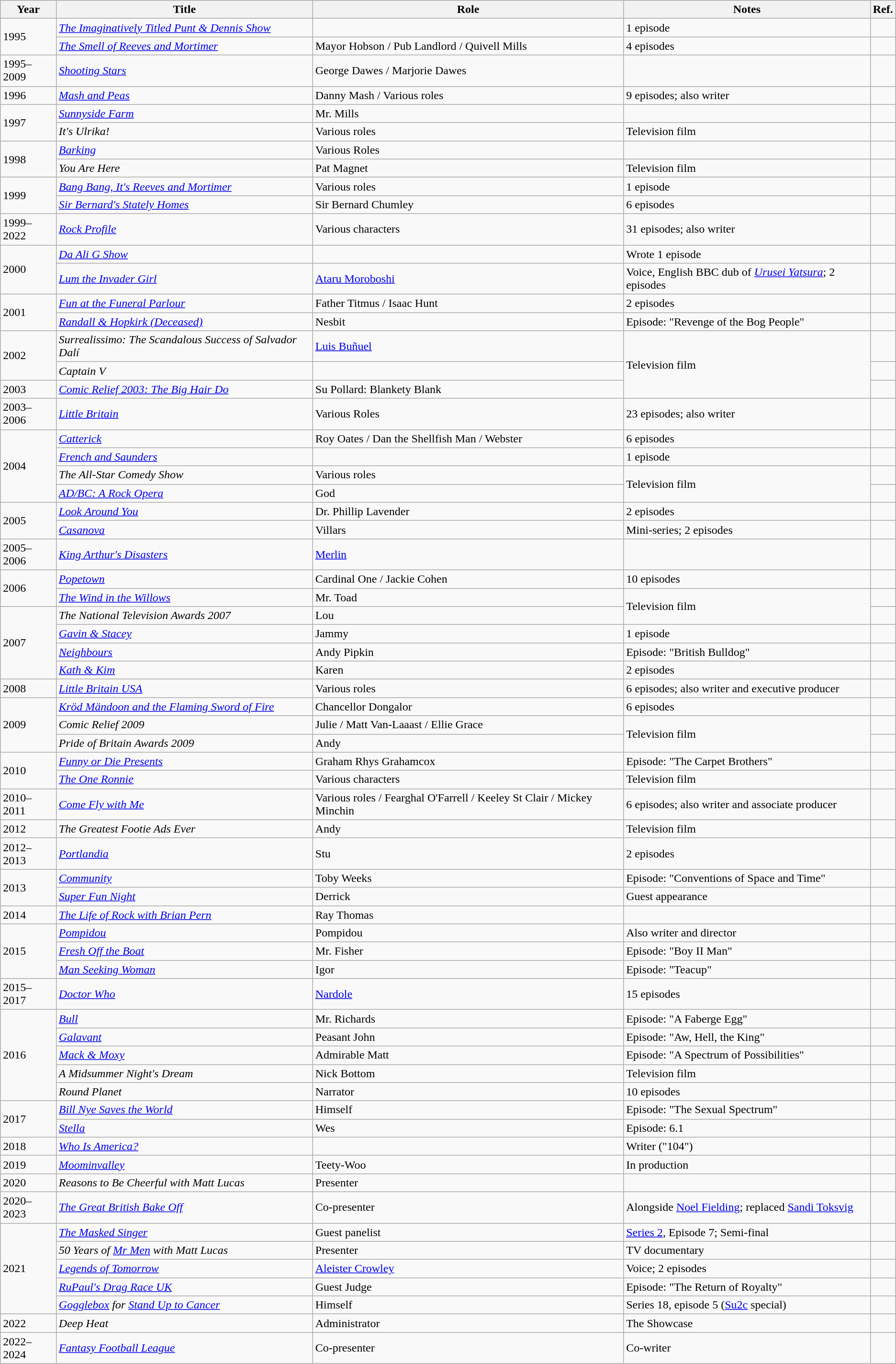<table class="wikitable sortable">
<tr>
<th>Year</th>
<th>Title</th>
<th>Role</th>
<th>Notes</th>
<th>Ref.</th>
</tr>
<tr>
<td rowspan="2">1995</td>
<td><em><a href='#'>The Imaginatively Titled Punt & Dennis Show</a></em></td>
<td></td>
<td>1 episode</td>
<td></td>
</tr>
<tr>
<td><em><a href='#'>The Smell of Reeves and Mortimer</a></em></td>
<td>Mayor Hobson / Pub Landlord / Quivell Mills</td>
<td>4 episodes</td>
<td></td>
</tr>
<tr>
<td>1995–2009</td>
<td><em><a href='#'>Shooting Stars</a></em></td>
<td>George Dawes / Marjorie Dawes</td>
<td></td>
<td></td>
</tr>
<tr>
<td>1996</td>
<td><em><a href='#'>Mash and Peas</a></em></td>
<td>Danny Mash / Various roles</td>
<td>9 episodes; also writer</td>
<td></td>
</tr>
<tr>
<td rowspan="2">1997</td>
<td><em><a href='#'>Sunnyside Farm</a></em></td>
<td>Mr. Mills</td>
<td></td>
<td></td>
</tr>
<tr>
<td><em>It's Ulrika!</em></td>
<td>Various roles</td>
<td>Television film</td>
<td></td>
</tr>
<tr>
<td rowspan="2">1998</td>
<td><em><a href='#'>Barking</a></em></td>
<td>Various Roles</td>
<td></td>
<td></td>
</tr>
<tr>
<td><em>You Are Here</em></td>
<td>Pat Magnet</td>
<td>Television film</td>
<td></td>
</tr>
<tr>
<td rowspan="2">1999</td>
<td><em><a href='#'>Bang Bang, It's Reeves and Mortimer</a></em></td>
<td>Various roles</td>
<td>1 episode</td>
<td></td>
</tr>
<tr>
<td><em><a href='#'>Sir Bernard's Stately Homes</a></em></td>
<td>Sir Bernard Chumley</td>
<td>6 episodes</td>
<td></td>
</tr>
<tr>
<td>1999–2022</td>
<td><em><a href='#'>Rock Profile</a></em></td>
<td>Various characters</td>
<td>31 episodes; also writer</td>
<td></td>
</tr>
<tr>
<td rowspan="2">2000</td>
<td><em><a href='#'>Da Ali G Show</a></em></td>
<td></td>
<td>Wrote 1 episode</td>
<td></td>
</tr>
<tr>
<td><em><a href='#'>Lum the Invader Girl</a></em></td>
<td><a href='#'>Ataru Moroboshi</a></td>
<td>Voice, English BBC dub of <em><a href='#'>Urusei Yatsura</a></em>; 2 episodes</td>
<td></td>
</tr>
<tr>
<td rowspan="2">2001</td>
<td><em><a href='#'>Fun at the Funeral Parlour</a></em></td>
<td>Father Titmus / Isaac Hunt</td>
<td>2 episodes</td>
<td></td>
</tr>
<tr>
<td><em><a href='#'>Randall & Hopkirk (Deceased)</a></em></td>
<td>Nesbit</td>
<td>Episode: "Revenge of the Bog People"</td>
<td></td>
</tr>
<tr>
<td rowspan="2">2002</td>
<td><em>Surrealissimo: The Scandalous Success of Salvador Dalí</em></td>
<td><a href='#'>Luis Buñuel</a></td>
<td rowspan="3">Television film</td>
<td></td>
</tr>
<tr>
<td><em>Captain V</em></td>
<td></td>
<td></td>
</tr>
<tr>
<td>2003</td>
<td><em><a href='#'>Comic Relief 2003: The Big Hair Do</a></em></td>
<td>Su Pollard: Blankety Blank</td>
<td></td>
</tr>
<tr>
<td>2003–2006</td>
<td><em><a href='#'>Little Britain</a></em></td>
<td>Various Roles</td>
<td>23 episodes; also writer</td>
<td></td>
</tr>
<tr>
<td rowspan="4">2004</td>
<td><em><a href='#'>Catterick</a></em></td>
<td>Roy Oates / Dan the Shellfish Man / Webster</td>
<td>6 episodes</td>
<td></td>
</tr>
<tr>
<td><em><a href='#'>French and Saunders</a></em></td>
<td></td>
<td>1 episode</td>
<td></td>
</tr>
<tr>
<td><em>The All-Star Comedy Show</em></td>
<td>Various roles</td>
<td rowspan="2">Television film</td>
<td></td>
</tr>
<tr>
<td><em><a href='#'>AD/BC: A Rock Opera</a></em></td>
<td>God</td>
<td></td>
</tr>
<tr>
<td rowspan="2">2005</td>
<td><em><a href='#'>Look Around You</a></em></td>
<td>Dr. Phillip Lavender</td>
<td>2 episodes</td>
<td></td>
</tr>
<tr>
<td><em><a href='#'>Casanova</a></em></td>
<td>Villars</td>
<td>Mini-series; 2 episodes</td>
<td></td>
</tr>
<tr>
<td>2005–2006</td>
<td><em><a href='#'>King Arthur's Disasters</a></em></td>
<td><a href='#'>Merlin</a></td>
<td></td>
<td></td>
</tr>
<tr>
<td rowspan="2">2006</td>
<td><em><a href='#'>Popetown</a></em></td>
<td>Cardinal One / Jackie Cohen</td>
<td>10 episodes</td>
<td></td>
</tr>
<tr>
<td><em><a href='#'>The Wind in the Willows</a></em></td>
<td>Mr. Toad</td>
<td rowspan="2">Television film</td>
<td></td>
</tr>
<tr>
<td rowspan="4">2007</td>
<td><em>The National Television Awards 2007</em></td>
<td>Lou</td>
<td></td>
</tr>
<tr>
<td><em><a href='#'>Gavin & Stacey</a></em></td>
<td>Jammy</td>
<td>1 episode</td>
<td></td>
</tr>
<tr>
<td><em><a href='#'>Neighbours</a></em></td>
<td>Andy Pipkin</td>
<td>Episode: "British Bulldog"</td>
<td></td>
</tr>
<tr>
<td><em><a href='#'>Kath & Kim</a></em></td>
<td>Karen</td>
<td>2 episodes</td>
<td></td>
</tr>
<tr>
<td>2008</td>
<td><em><a href='#'>Little Britain USA</a></em></td>
<td>Various roles</td>
<td>6 episodes; also writer and executive producer</td>
<td></td>
</tr>
<tr>
<td rowspan="3">2009</td>
<td><em><a href='#'>Kröd Mändoon and the Flaming Sword of Fire</a></em></td>
<td>Chancellor Dongalor</td>
<td>6 episodes</td>
<td></td>
</tr>
<tr>
<td><em>Comic Relief 2009</em></td>
<td>Julie / Matt Van-Laaast / Ellie Grace</td>
<td rowspan="2">Television film</td>
<td></td>
</tr>
<tr>
<td><em>Pride of Britain Awards 2009</em></td>
<td>Andy</td>
<td></td>
</tr>
<tr>
<td rowspan="2">2010</td>
<td><em><a href='#'>Funny or Die Presents</a></em></td>
<td>Graham Rhys Grahamcox</td>
<td>Episode: "The Carpet Brothers"</td>
<td></td>
</tr>
<tr>
<td><em><a href='#'>The One Ronnie</a></em></td>
<td>Various characters</td>
<td>Television film</td>
<td></td>
</tr>
<tr>
<td>2010–2011</td>
<td><em><a href='#'>Come Fly with Me</a></em></td>
<td>Various roles / Fearghal O'Farrell / Keeley St Clair / Mickey Minchin</td>
<td>6 episodes; also writer and associate producer</td>
<td></td>
</tr>
<tr>
<td>2012</td>
<td><em>The Greatest Footie Ads Ever</em></td>
<td>Andy</td>
<td>Television film</td>
<td></td>
</tr>
<tr>
<td>2012–2013</td>
<td><em><a href='#'>Portlandia</a></em></td>
<td>Stu</td>
<td>2 episodes</td>
<td></td>
</tr>
<tr>
<td rowspan="2">2013</td>
<td><em><a href='#'>Community</a></em></td>
<td>Toby Weeks</td>
<td>Episode: "Conventions of Space and Time"</td>
<td></td>
</tr>
<tr>
<td><em><a href='#'>Super Fun Night</a></em></td>
<td>Derrick</td>
<td>Guest appearance</td>
<td></td>
</tr>
<tr>
<td>2014</td>
<td><em><a href='#'>The Life of Rock with Brian Pern</a></em></td>
<td>Ray Thomas</td>
<td></td>
<td></td>
</tr>
<tr>
<td rowspan="3">2015</td>
<td><em><a href='#'>Pompidou</a></em></td>
<td>Pompidou</td>
<td>Also writer and director</td>
<td></td>
</tr>
<tr>
<td><em><a href='#'>Fresh Off the Boat</a></em></td>
<td>Mr. Fisher</td>
<td>Episode: "Boy II Man"</td>
<td></td>
</tr>
<tr>
<td><em><a href='#'>Man Seeking Woman</a></em></td>
<td>Igor</td>
<td>Episode: "Teacup"</td>
<td></td>
</tr>
<tr>
<td>2015–2017</td>
<td><em><a href='#'>Doctor Who</a></em></td>
<td><a href='#'>Nardole</a></td>
<td>15 episodes</td>
<td></td>
</tr>
<tr>
<td rowspan="5">2016</td>
<td><em><a href='#'>Bull</a></em></td>
<td>Mr. Richards</td>
<td>Episode: "A Faberge Egg"</td>
<td></td>
</tr>
<tr>
<td><em><a href='#'>Galavant</a></em></td>
<td>Peasant John</td>
<td>Episode: "Aw, Hell, the King"</td>
<td></td>
</tr>
<tr>
<td><em><a href='#'>Mack & Moxy</a></em></td>
<td>Admirable Matt</td>
<td>Episode: "A Spectrum of Possibilities"</td>
<td></td>
</tr>
<tr>
<td><em>A Midsummer Night's Dream</em></td>
<td>Nick Bottom</td>
<td>Television film</td>
<td></td>
</tr>
<tr>
<td><em>Round Planet</em></td>
<td>Narrator</td>
<td>10 episodes</td>
<td></td>
</tr>
<tr>
<td rowspan="2">2017</td>
<td><em><a href='#'>Bill Nye Saves the World</a></em></td>
<td>Himself</td>
<td>Episode: "The Sexual Spectrum"</td>
<td></td>
</tr>
<tr>
<td><em><a href='#'>Stella</a></em></td>
<td>Wes</td>
<td>Episode: 6.1</td>
<td></td>
</tr>
<tr>
<td>2018</td>
<td><em><a href='#'>Who Is America?</a></em></td>
<td></td>
<td>Writer ("104")</td>
<td></td>
</tr>
<tr>
<td>2019</td>
<td><em><a href='#'>Moominvalley</a></em></td>
<td>Teety-Woo</td>
<td>In production</td>
<td></td>
</tr>
<tr>
<td>2020</td>
<td><em>Reasons to Be Cheerful with Matt Lucas</em></td>
<td>Presenter</td>
<td></td>
<td></td>
</tr>
<tr>
<td>2020–2023</td>
<td><em><a href='#'>The Great British Bake Off</a></em></td>
<td>Co-presenter</td>
<td>Alongside <a href='#'>Noel Fielding</a>; replaced <a href='#'>Sandi Toksvig</a></td>
<td></td>
</tr>
<tr>
<td rowspan="5">2021</td>
<td><em><a href='#'>The Masked Singer</a></em></td>
<td>Guest panelist</td>
<td><a href='#'>Series 2</a>, Episode 7; Semi-final</td>
<td></td>
</tr>
<tr>
<td><em>50 Years of <a href='#'>Mr Men</a> with Matt Lucas</em></td>
<td>Presenter</td>
<td>TV documentary</td>
<td></td>
</tr>
<tr>
<td><em><a href='#'>Legends of Tomorrow</a></em></td>
<td><a href='#'>Aleister Crowley</a></td>
<td>Voice; 2 episodes</td>
<td></td>
</tr>
<tr>
<td><em><a href='#'>RuPaul's Drag Race UK</a></em></td>
<td>Guest Judge</td>
<td>Episode: "The Return of Royalty"</td>
<td></td>
</tr>
<tr>
<td><em><a href='#'>Gogglebox</a></em> <em>for <a href='#'>Stand Up to Cancer</a></em></td>
<td>Himself</td>
<td>Series 18, episode 5 (<a href='#'>Su2c</a> special)</td>
<td></td>
</tr>
<tr>
<td>2022</td>
<td><em>Deep Heat</em></td>
<td>Administrator</td>
<td>The Showcase</td>
<td></td>
</tr>
<tr>
<td>2022–2024</td>
<td><em><a href='#'>Fantasy Football League</a></em></td>
<td>Co-presenter</td>
<td>Co-writer</td>
<td></td>
</tr>
</table>
